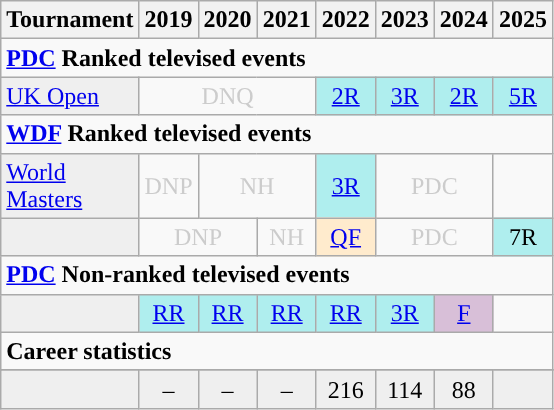<table class="wikitable" style="width:20%; margin:0">
<tr>
<th>Tournament</th>
<th>2019</th>
<th>2020</th>
<th>2021</th>
<th>2022</th>
<th>2023</th>
<th>2024</th>
<th>2025</th>
</tr>
<tr>
<td colspan="10" style="text-align:left"><strong><a href='#'>PDC</a> Ranked televised events</strong></td>
</tr>
<tr>
<td style="background:#efefef;"><a href='#'>UK Open</a></td>
<td colspan="3" style="text-align:center; color:#ccc;">DNQ</td>
<td style="text-align:center; background:#afeeee;"><a href='#'>2R</a></td>
<td style="text-align:center; background:#afeeee;"><a href='#'>3R</a></td>
<td style="text-align:center; background:#afeeee;"><a href='#'>2R</a></td>
<td style="text-align:center; background:#afeeee;"><a href='#'>5R</a></td>
</tr>
<tr>
<td colspan="10" style="text-align:left"><strong><a href='#'>WDF</a> Ranked televised events</strong></td>
</tr>
<tr>
<td style="background:#efefef;"><a href='#'>World Masters</a></td>
<td style="text-align:center; color:#ccc;">DNP</td>
<td colspan="2" style="text-align:center; color:#ccc;">NH</td>
<td style="text-align:center; background:#afeeee;"><a href='#'>3R</a></td>
<td colspan="2" style="text-align:center; color:#ccc;">PDC</td>
<td></td>
</tr>
<tr>
<td style="background:#efefef;"></td>
<td colspan="2" style="text-align:center; color:#ccc;">DNP</td>
<td style="text-align:center; color:#ccc;">NH</td>
<td style="text-align:center; background:#ffebcd;"><a href='#'>QF</a></td>
<td colspan="2" style="text-align:center; color:#ccc;">PDC</td>
<td style="text-align:center; background:#afeeee;">7R</td>
</tr>
<tr>
<td colspan="10" style="text-align:left"><strong><a href='#'>PDC</a> Non-ranked televised events</strong></td>
</tr>
<tr>
<td style="background:#efefef;"></td>
<td style="text-align:center; background:#afeeee;"><a href='#'>RR</a></td>
<td style="text-align:center; background:#afeeee;"><a href='#'>RR</a></td>
<td style="text-align:center; background:#afeeee;"><a href='#'>RR</a></td>
<td style="text-align:center; background:#afeeee;"><a href='#'>RR</a></td>
<td style="text-align:center; background:#afeeee;"><a href='#'>3R</a></td>
<td style="text-align:center; background:#D8BFD8;"><a href='#'>F</a></td>
<td></td>
</tr>
<tr>
<td colspan="10" style="text-align:left"><strong>Career statistics</strong></td>
</tr>
<tr>
</tr>
<tr style="background:#efefef">
<td style="text-align:left"><strong></strong></td>
<td style="text-align:center;">–</td>
<td style="text-align:center;">–</td>
<td style="text-align:center;">–</td>
<td style="text-align:center;">216</td>
<td style="text-align:center;">114</td>
<td style="text-align:center;">88</td>
<td></td>
</tr>
</table>
